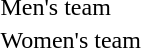<table>
<tr>
<td rowspan=2>Men's team<br></td>
<td rowspan=2></td>
<td rowspan=2></td>
<td></td>
</tr>
<tr>
<td></td>
</tr>
<tr>
<td rowspan=2>Women's team<br></td>
<td rowspan=2></td>
<td rowspan=2></td>
<td></td>
</tr>
<tr>
<td></td>
</tr>
</table>
